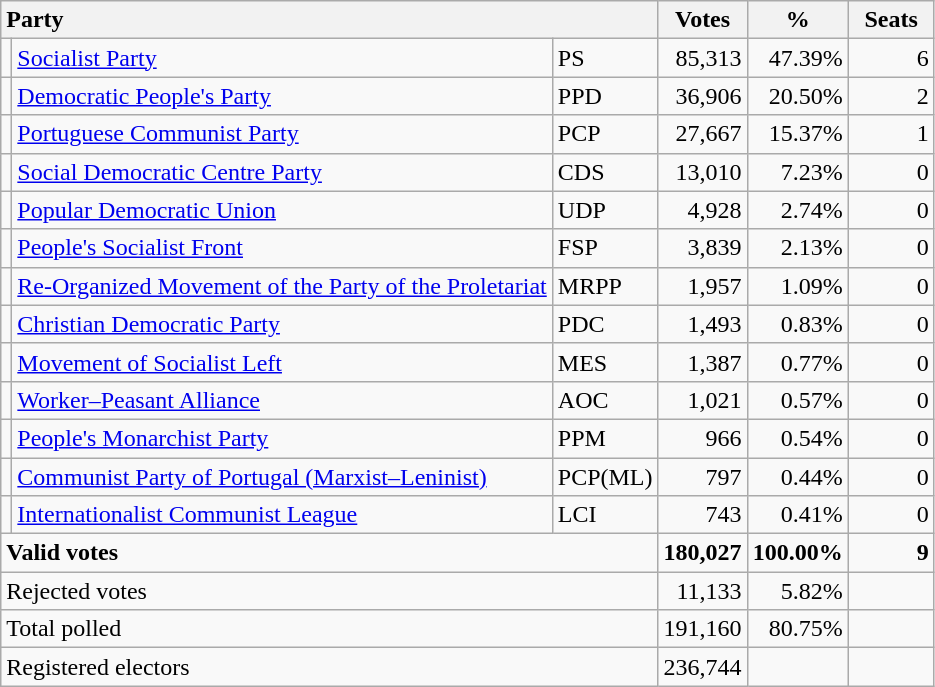<table class="wikitable" border="1" style="text-align:right;">
<tr>
<th style="text-align:left;" colspan=3>Party</th>
<th align=center width="50">Votes</th>
<th align=center width="50">%</th>
<th align=center width="50">Seats</th>
</tr>
<tr>
<td></td>
<td align=left><a href='#'>Socialist Party</a></td>
<td align=left>PS</td>
<td>85,313</td>
<td>47.39%</td>
<td>6</td>
</tr>
<tr>
<td></td>
<td align=left><a href='#'>Democratic People's Party</a></td>
<td align=left>PPD</td>
<td>36,906</td>
<td>20.50%</td>
<td>2</td>
</tr>
<tr>
<td></td>
<td align=left><a href='#'>Portuguese Communist Party</a></td>
<td align=left>PCP</td>
<td>27,667</td>
<td>15.37%</td>
<td>1</td>
</tr>
<tr>
<td></td>
<td align=left style="white-space: nowrap;"><a href='#'>Social Democratic Centre Party</a></td>
<td align=left>CDS</td>
<td>13,010</td>
<td>7.23%</td>
<td>0</td>
</tr>
<tr>
<td></td>
<td align=left><a href='#'>Popular Democratic Union</a></td>
<td align=left>UDP</td>
<td>4,928</td>
<td>2.74%</td>
<td>0</td>
</tr>
<tr>
<td></td>
<td align=left><a href='#'>People's Socialist Front</a></td>
<td align=left>FSP</td>
<td>3,839</td>
<td>2.13%</td>
<td>0</td>
</tr>
<tr>
<td></td>
<td align=left><a href='#'>Re-Organized Movement of the Party of the Proletariat</a></td>
<td align=left>MRPP</td>
<td>1,957</td>
<td>1.09%</td>
<td>0</td>
</tr>
<tr>
<td></td>
<td align=left style="white-space: nowrap;"><a href='#'>Christian Democratic Party</a></td>
<td align=left>PDC</td>
<td>1,493</td>
<td>0.83%</td>
<td>0</td>
</tr>
<tr>
<td></td>
<td align=left><a href='#'>Movement of Socialist Left</a></td>
<td align=left>MES</td>
<td>1,387</td>
<td>0.77%</td>
<td>0</td>
</tr>
<tr>
<td></td>
<td align=left><a href='#'>Worker–Peasant Alliance</a></td>
<td align=left>AOC</td>
<td>1,021</td>
<td>0.57%</td>
<td>0</td>
</tr>
<tr>
<td></td>
<td align=left><a href='#'>People's Monarchist Party</a></td>
<td align=left>PPM</td>
<td>966</td>
<td>0.54%</td>
<td>0</td>
</tr>
<tr>
<td></td>
<td align=left><a href='#'>Communist Party of Portugal (Marxist–Leninist)</a></td>
<td align=left>PCP(ML)</td>
<td>797</td>
<td>0.44%</td>
<td>0</td>
</tr>
<tr>
<td></td>
<td align=left><a href='#'>Internationalist Communist League</a></td>
<td align=left>LCI</td>
<td>743</td>
<td>0.41%</td>
<td>0</td>
</tr>
<tr style="font-weight:bold">
<td align=left colspan=3>Valid votes</td>
<td>180,027</td>
<td>100.00%</td>
<td>9</td>
</tr>
<tr>
<td align=left colspan=3>Rejected votes</td>
<td>11,133</td>
<td>5.82%</td>
<td></td>
</tr>
<tr>
<td align=left colspan=3>Total polled</td>
<td>191,160</td>
<td>80.75%</td>
<td></td>
</tr>
<tr>
<td align=left colspan=3>Registered electors</td>
<td>236,744</td>
<td></td>
<td></td>
</tr>
</table>
